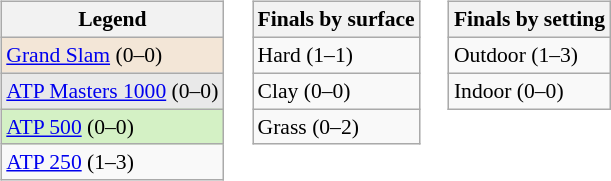<table>
<tr valign=top>
<td><br><table class=wikitable style=font-size:90%>
<tr>
<th>Legend</th>
</tr>
<tr style=background:#f3e6d7>
<td><a href='#'>Grand Slam</a> (0–0)</td>
</tr>
<tr style="background:#e9e9e9">
<td><a href='#'>ATP Masters 1000</a> (0–0)</td>
</tr>
<tr style="background:#d4f1c5">
<td><a href='#'>ATP 500</a> (0–0)</td>
</tr>
<tr>
<td><a href='#'>ATP 250</a> (1–3)</td>
</tr>
</table>
</td>
<td><br><table class=wikitable style=font-size:90%>
<tr>
<th>Finals by surface</th>
</tr>
<tr>
<td>Hard (1–1)</td>
</tr>
<tr>
<td>Clay (0–0)</td>
</tr>
<tr>
<td>Grass (0–2)</td>
</tr>
</table>
</td>
<td><br><table class=wikitable style=font-size:90%>
<tr>
<th>Finals by setting</th>
</tr>
<tr>
<td>Outdoor (1–3)</td>
</tr>
<tr>
<td>Indoor (0–0)</td>
</tr>
</table>
</td>
</tr>
</table>
